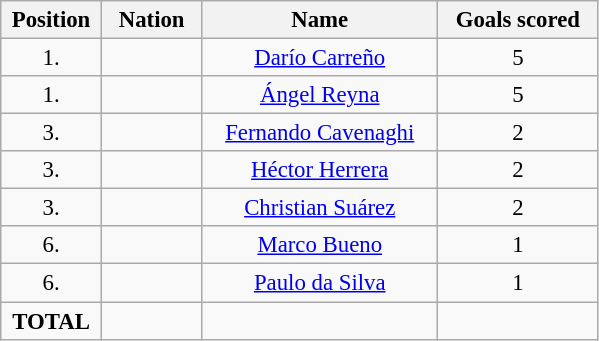<table class="wikitable" style="font-size: 95%; text-align: center;">
<tr>
<th width=60>Position</th>
<th width=60>Nation</th>
<th width=150>Name</th>
<th width=100>Goals scored</th>
</tr>
<tr>
<td>1.</td>
<td></td>
<td><a href='#'>Darío Carreño</a></td>
<td>5</td>
</tr>
<tr>
<td>1.</td>
<td></td>
<td><a href='#'>Ángel Reyna</a></td>
<td>5</td>
</tr>
<tr>
<td>3.</td>
<td></td>
<td><a href='#'>Fernando Cavenaghi</a></td>
<td>2</td>
</tr>
<tr>
<td>3.</td>
<td></td>
<td><a href='#'>Héctor Herrera</a></td>
<td>2</td>
</tr>
<tr>
<td>3.</td>
<td></td>
<td><a href='#'>Christian Suárez</a></td>
<td>2</td>
</tr>
<tr>
<td>6.</td>
<td></td>
<td><a href='#'>Marco Bueno</a></td>
<td>1</td>
</tr>
<tr>
<td>6.</td>
<td></td>
<td><a href='#'>Paulo da Silva</a></td>
<td>1</td>
</tr>
<tr>
<td><strong>TOTAL</strong></td>
<td></td>
<td></td>
<td></td>
</tr>
</table>
